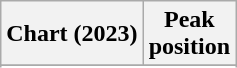<table class="wikitable sortable plainrowheaders" style="text-align:center">
<tr>
<th scope="col">Chart (2023)</th>
<th scope="col">Peak<br>position</th>
</tr>
<tr>
</tr>
<tr>
</tr>
</table>
